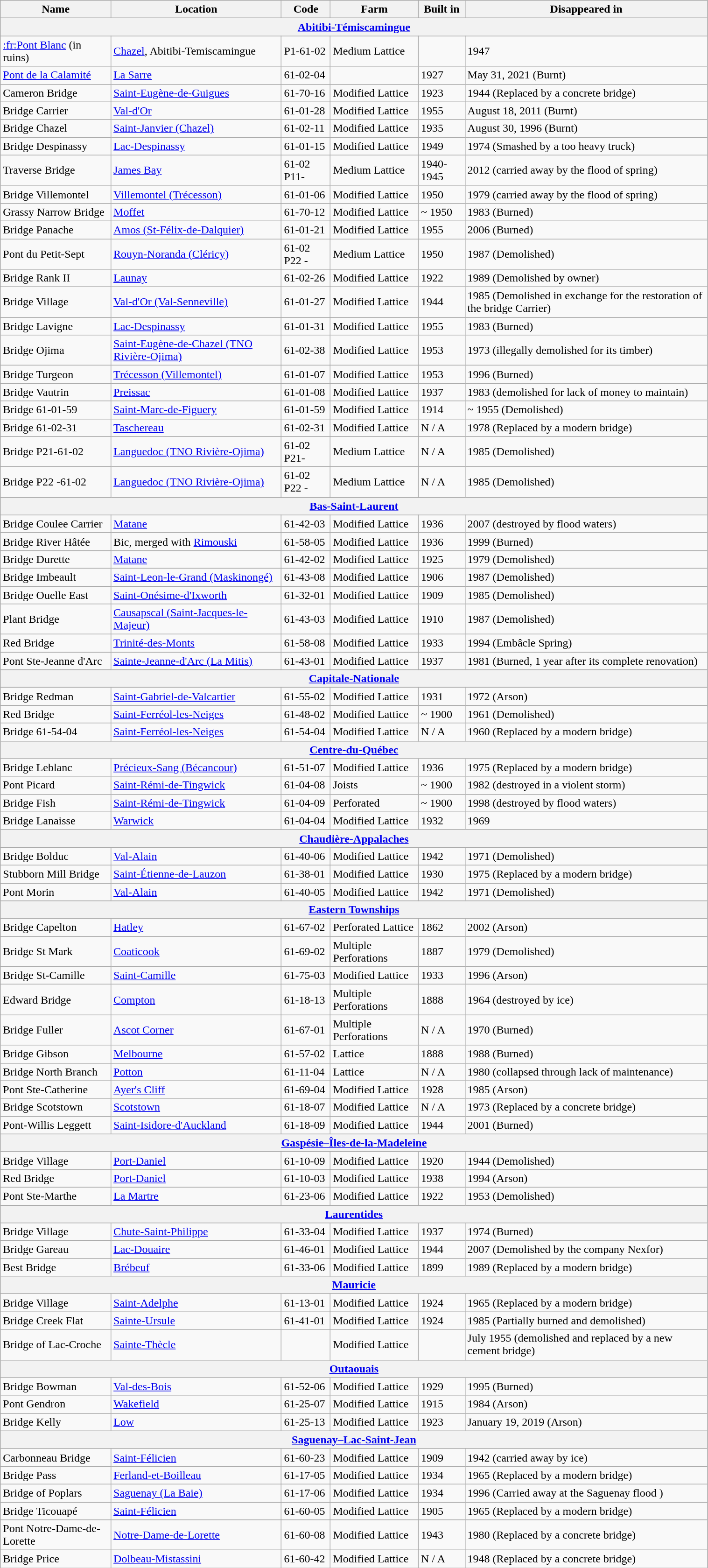<table Class="wikitable" style="text-align: left; width: 80%; ">
<tr>
<th>Name</th>
<th>Location</th>
<th>Code</th>
<th>Farm</th>
<th>Built in</th>
<th>Disappeared in</th>
</tr>
<tr>
<th colspan="6" style="text-align: center; background-color: # E0CDA9; "><a href='#'>Abitibi-Témiscamingue</a></th>
</tr>
<tr>
<td><a href='#'>:fr:Pont Blanc</a> (in ruins)</td>
<td><a href='#'>Chazel</a>, Abitibi-Temiscamingue</td>
<td>P1-61-02</td>
<td>Medium Lattice</td>
<td></td>
<td>1947</td>
</tr>
<tr>
<td><a href='#'>Pont de la Calamité</a></td>
<td><a href='#'>La Sarre</a></td>
<td>61-02-04</td>
<td></td>
<td>1927</td>
<td>May 31, 2021 (Burnt)</td>
</tr>
<tr>
<td>Cameron Bridge</td>
<td><a href='#'>Saint-Eugène-de-Guigues</a></td>
<td>61-70-16</td>
<td>Modified Lattice</td>
<td>1923</td>
<td>1944 (Replaced by a concrete bridge)</td>
</tr>
<tr>
<td>Bridge Carrier</td>
<td><a href='#'>Val-d'Or</a></td>
<td>61-01-28</td>
<td>Modified Lattice</td>
<td>1955</td>
<td>August 18, 2011 (Burnt)</td>
</tr>
<tr>
<td>Bridge Chazel</td>
<td><a href='#'>Saint-Janvier (Chazel)</a></td>
<td>61-02-11</td>
<td>Modified Lattice</td>
<td>1935</td>
<td>August 30, 1996 (Burnt)</td>
</tr>
<tr>
<td>Bridge Despinassy</td>
<td><a href='#'>Lac-Despinassy</a></td>
<td>61-01-15</td>
<td>Modified Lattice</td>
<td>1949</td>
<td>1974 (Smashed by a too heavy truck)</td>
</tr>
<tr>
<td>Traverse Bridge</td>
<td><a href='#'>James Bay</a></td>
<td>61-02 P11-</td>
<td>Medium Lattice</td>
<td>1940-1945</td>
<td>2012 (carried away by the flood of spring)</td>
</tr>
<tr>
<td>Bridge Villemontel</td>
<td><a href='#'>Villemontel (Trécesson)</a></td>
<td>61-01-06</td>
<td>Modified Lattice</td>
<td>1950</td>
<td>1979 (carried away by the flood of spring)</td>
</tr>
<tr>
<td>Grassy Narrow Bridge</td>
<td><a href='#'>Moffet</a></td>
<td>61-70-12</td>
<td>Modified Lattice</td>
<td>~ 1950</td>
<td>1983 (Burned)</td>
</tr>
<tr>
<td>Bridge Panache</td>
<td><a href='#'>Amos (St-Félix-de-Dalquier)</a></td>
<td>61-01-21</td>
<td>Modified Lattice</td>
<td>1955</td>
<td>2006 (Burned)</td>
</tr>
<tr>
<td>Pont du Petit-Sept</td>
<td><a href='#'>Rouyn-Noranda (Cléricy)</a></td>
<td>61-02 P22 -</td>
<td>Medium Lattice</td>
<td>1950</td>
<td>1987 (Demolished)</td>
</tr>
<tr>
<td>Bridge Rank II</td>
<td><a href='#'>Launay</a></td>
<td>61-02-26</td>
<td>Modified Lattice</td>
<td>1922</td>
<td>1989 (Demolished by owner)</td>
</tr>
<tr>
<td>Bridge Village</td>
<td><a href='#'>Val-d'Or (Val-Senneville)</a></td>
<td>61-01-27</td>
<td>Modified Lattice</td>
<td>1944</td>
<td>1985 (Demolished in exchange for the restoration of the bridge Carrier)</td>
</tr>
<tr>
<td>Bridge Lavigne</td>
<td><a href='#'>Lac-Despinassy</a></td>
<td>61-01-31</td>
<td>Modified Lattice</td>
<td>1955</td>
<td>1983 (Burned)</td>
</tr>
<tr>
<td>Bridge Ojima</td>
<td><a href='#'>Saint-Eugène-de-Chazel (TNO Rivière-Ojima)</a></td>
<td>61-02-38</td>
<td>Modified Lattice</td>
<td>1953</td>
<td>1973 (illegally demolished for its timber)</td>
</tr>
<tr>
<td>Bridge Turgeon</td>
<td><a href='#'>Trécesson (Villemontel)</a></td>
<td>61-01-07</td>
<td>Modified Lattice</td>
<td>1953</td>
<td>1996 (Burned)</td>
</tr>
<tr>
<td>Bridge Vautrin</td>
<td><a href='#'>Preissac</a></td>
<td>61-01-08</td>
<td>Modified Lattice</td>
<td>1937</td>
<td>1983 (demolished for lack of money to maintain)</td>
</tr>
<tr>
<td>Bridge 61-01-59</td>
<td><a href='#'>Saint-Marc-de-Figuery</a></td>
<td>61-01-59</td>
<td>Modified Lattice</td>
<td>1914</td>
<td>~ 1955 (Demolished)</td>
</tr>
<tr>
<td>Bridge 61-02-31</td>
<td><a href='#'>Taschereau</a></td>
<td>61-02-31</td>
<td>Modified Lattice</td>
<td>N / A</td>
<td>1978 (Replaced by a modern bridge)</td>
</tr>
<tr>
<td>Bridge P21-61-02</td>
<td><a href='#'>Languedoc (TNO Rivière-Ojima)</a></td>
<td>61-02 P21-</td>
<td>Medium Lattice</td>
<td>N / A</td>
<td>1985 (Demolished)</td>
</tr>
<tr>
<td>Bridge P22 -61-02</td>
<td><a href='#'>Languedoc (TNO Rivière-Ojima)</a></td>
<td>61-02 P22 -</td>
<td>Medium Lattice</td>
<td>N / A</td>
<td>1985 (Demolished)</td>
</tr>
<tr>
<th colspan="6" style="text-align: center; background-color: # E0CDA9; "><a href='#'>Bas-Saint-Laurent</a></th>
</tr>
<tr>
<td>Bridge Coulee Carrier</td>
<td><a href='#'>Matane</a></td>
<td>61-42-03</td>
<td>Modified Lattice</td>
<td>1936</td>
<td>2007 (destroyed by flood waters)</td>
</tr>
<tr>
<td>Bridge River Hâtée</td>
<td>Bic, merged with <a href='#'>Rimouski</a></td>
<td>61-58-05</td>
<td>Modified Lattice</td>
<td>1936</td>
<td>1999 (Burned)</td>
</tr>
<tr>
<td>Bridge Durette</td>
<td><a href='#'>Matane</a></td>
<td>61-42-02</td>
<td>Modified Lattice</td>
<td>1925</td>
<td>1979 (Demolished)</td>
</tr>
<tr>
<td>Bridge Imbeault</td>
<td><a href='#'>Saint-Leon-le-Grand (Maskinongé)</a></td>
<td>61-43-08</td>
<td>Modified Lattice</td>
<td>1906</td>
<td>1987 (Demolished)</td>
</tr>
<tr>
<td>Bridge Ouelle East</td>
<td><a href='#'>Saint-Onésime-d'Ixworth</a></td>
<td>61-32-01</td>
<td>Modified Lattice</td>
<td>1909</td>
<td>1985 (Demolished)</td>
</tr>
<tr>
<td>Plant Bridge</td>
<td><a href='#'>Causapscal (Saint-Jacques-le-Majeur)</a></td>
<td>61-43-03</td>
<td>Modified Lattice</td>
<td>1910</td>
<td>1987 (Demolished)</td>
</tr>
<tr>
<td>Red Bridge</td>
<td><a href='#'>Trinité-des-Monts</a></td>
<td>61-58-08</td>
<td>Modified Lattice</td>
<td>1933</td>
<td>1994 (Embâcle Spring)</td>
</tr>
<tr>
<td>Pont Ste-Jeanne d'Arc</td>
<td><a href='#'>Sainte-Jeanne-d'Arc (La Mitis)</a></td>
<td>61-43-01</td>
<td>Modified Lattice</td>
<td>1937</td>
<td>1981 (Burned, 1 year after its complete renovation)</td>
</tr>
<tr>
<th colspan="6" style="text-align: center; background-color: # E0CDA9; "><a href='#'>Capitale-Nationale</a></th>
</tr>
<tr>
<td>Bridge Redman</td>
<td><a href='#'>Saint-Gabriel-de-Valcartier</a></td>
<td>61-55-02</td>
<td>Modified Lattice</td>
<td>1931</td>
<td>1972 (Arson)</td>
</tr>
<tr>
<td>Red Bridge</td>
<td><a href='#'>Saint-Ferréol-les-Neiges</a></td>
<td>61-48-02</td>
<td>Modified Lattice</td>
<td>~ 1900</td>
<td>1961 (Demolished)</td>
</tr>
<tr>
<td>Bridge 61-54-04</td>
<td><a href='#'>Saint-Ferréol-les-Neiges</a></td>
<td>61-54-04</td>
<td>Modified Lattice</td>
<td>N / A</td>
<td>1960 (Replaced by a modern bridge)</td>
</tr>
<tr>
<th colspan="6" style="text-align: center; background-color: # E0CDA9; "><a href='#'>Centre-du-Québec</a></th>
</tr>
<tr>
<td>Bridge Leblanc</td>
<td><a href='#'>Précieux-Sang (Bécancour)</a></td>
<td>61-51-07</td>
<td>Modified Lattice</td>
<td>1936</td>
<td>1975 (Replaced by a modern bridge)</td>
</tr>
<tr>
<td>Pont Picard</td>
<td><a href='#'>Saint-Rémi-de-Tingwick</a></td>
<td>61-04-08</td>
<td>Joists</td>
<td>~ 1900</td>
<td>1982 (destroyed in a violent storm)</td>
</tr>
<tr>
<td>Bridge Fish</td>
<td><a href='#'>Saint-Rémi-de-Tingwick</a></td>
<td>61-04-09</td>
<td>Perforated</td>
<td>~ 1900</td>
<td>1998 (destroyed by flood waters)</td>
</tr>
<tr>
<td>Bridge Lanaisse</td>
<td><a href='#'>Warwick</a></td>
<td>61-04-04</td>
<td>Modified Lattice</td>
<td>1932</td>
<td>1969</td>
</tr>
<tr>
<th colspan="6" style="text-align: center; background-color: # E0CDA9; "><a href='#'>Chaudière-Appalaches</a></th>
</tr>
<tr>
<td>Bridge Bolduc</td>
<td><a href='#'>Val-Alain</a></td>
<td>61-40-06</td>
<td>Modified Lattice</td>
<td>1942</td>
<td>1971 (Demolished)</td>
</tr>
<tr>
<td>Stubborn Mill Bridge</td>
<td><a href='#'>Saint-Étienne-de-Lauzon</a></td>
<td>61-38-01</td>
<td>Modified Lattice</td>
<td>1930</td>
<td>1975 (Replaced by a modern bridge)</td>
</tr>
<tr>
<td>Pont Morin</td>
<td><a href='#'>Val-Alain</a></td>
<td>61-40-05</td>
<td>Modified Lattice</td>
<td>1942</td>
<td>1971 (Demolished)</td>
</tr>
<tr>
<th colspan="6" style="text-align: center; background-color: # E0CDA9; "><a href='#'>Eastern Townships</a></th>
</tr>
<tr>
<td>Bridge Capelton</td>
<td><a href='#'>Hatley</a></td>
<td>61-67-02</td>
<td>Perforated Lattice</td>
<td>1862</td>
<td>2002 (Arson)</td>
</tr>
<tr>
<td>Bridge St Mark</td>
<td><a href='#'>Coaticook</a></td>
<td>61-69-02</td>
<td>Multiple Perforations</td>
<td>1887</td>
<td>1979 (Demolished)</td>
</tr>
<tr>
<td>Bridge St-Camille</td>
<td><a href='#'>Saint-Camille</a></td>
<td>61-75-03</td>
<td>Modified Lattice</td>
<td>1933</td>
<td>1996 (Arson)</td>
</tr>
<tr>
<td>Edward Bridge</td>
<td><a href='#'>Compton</a></td>
<td>61-18-13</td>
<td>Multiple Perforations</td>
<td>1888</td>
<td>1964 (destroyed by ice)</td>
</tr>
<tr>
<td>Bridge Fuller</td>
<td><a href='#'>Ascot Corner</a></td>
<td>61-67-01</td>
<td>Multiple Perforations</td>
<td>N / A</td>
<td>1970 (Burned)</td>
</tr>
<tr>
<td>Bridge Gibson</td>
<td><a href='#'>Melbourne</a></td>
<td>61-57-02</td>
<td>Lattice</td>
<td>1888</td>
<td>1988 (Burned)</td>
</tr>
<tr>
<td>Bridge North Branch</td>
<td><a href='#'>Potton</a></td>
<td>61-11-04</td>
<td>Lattice</td>
<td>N / A</td>
<td>1980 (collapsed through lack of maintenance)</td>
</tr>
<tr>
<td>Pont Ste-Catherine</td>
<td><a href='#'>Ayer's Cliff</a></td>
<td>61-69-04</td>
<td>Modified Lattice</td>
<td>1928</td>
<td>1985 (Arson)</td>
</tr>
<tr>
<td>Bridge Scotstown</td>
<td><a href='#'>Scotstown</a></td>
<td>61-18-07</td>
<td>Modified Lattice</td>
<td>N / A</td>
<td>1973 (Replaced by a concrete bridge)</td>
</tr>
<tr>
<td>Pont-Willis Leggett</td>
<td><a href='#'>Saint-Isidore-d'Auckland</a></td>
<td>61-18-09</td>
<td>Modified Lattice</td>
<td>1944</td>
<td>2001 (Burned)</td>
</tr>
<tr>
<th colspan="6" style="text-align: center; background-color: # E0CDA9; "><a href='#'>Gaspésie–Îles-de-la-Madeleine</a></th>
</tr>
<tr>
<td>Bridge Village</td>
<td><a href='#'>Port-Daniel</a></td>
<td>61-10-09</td>
<td>Modified Lattice</td>
<td>1920</td>
<td>1944 (Demolished)</td>
</tr>
<tr>
<td>Red Bridge</td>
<td><a href='#'>Port-Daniel</a></td>
<td>61-10-03</td>
<td>Modified Lattice</td>
<td>1938</td>
<td>1994 (Arson)</td>
</tr>
<tr>
<td>Pont Ste-Marthe</td>
<td><a href='#'>La Martre</a></td>
<td>61-23-06</td>
<td>Modified Lattice</td>
<td>1922</td>
<td>1953 (Demolished)</td>
</tr>
<tr>
<th colspan="6" style="text-align: center; background-color: # E0CDA9; "><a href='#'>Laurentides</a></th>
</tr>
<tr>
<td>Bridge Village</td>
<td><a href='#'>Chute-Saint-Philippe</a></td>
<td>61-33-04</td>
<td>Modified Lattice</td>
<td>1937</td>
<td>1974 (Burned)</td>
</tr>
<tr>
<td>Bridge Gareau</td>
<td><a href='#'>Lac-Douaire</a></td>
<td>61-46-01</td>
<td>Modified Lattice</td>
<td>1944</td>
<td>2007 (Demolished by the company Nexfor)</td>
</tr>
<tr>
<td>Best Bridge</td>
<td><a href='#'>Brébeuf</a></td>
<td>61-33-06</td>
<td>Modified Lattice</td>
<td>1899</td>
<td>1989 (Replaced by a modern bridge)</td>
</tr>
<tr>
<th colspan="6" style="text-align: center; background-color: # E0CDA9; "><a href='#'>Mauricie</a></th>
</tr>
<tr>
<td>Bridge Village</td>
<td><a href='#'>Saint-Adelphe</a></td>
<td>61-13-01</td>
<td>Modified Lattice</td>
<td>1924</td>
<td>1965 (Replaced by a modern bridge)</td>
</tr>
<tr>
<td>Bridge Creek Flat</td>
<td><a href='#'>Sainte-Ursule</a></td>
<td>61-41-01</td>
<td>Modified Lattice</td>
<td>1924</td>
<td>1985 (Partially burned and demolished)</td>
</tr>
<tr>
<td>Bridge of Lac-Croche</td>
<td><a href='#'>Sainte-Thècle</a></td>
<td></td>
<td>Modified Lattice</td>
<td></td>
<td>July 1955 (demolished and replaced by a new cement bridge)</td>
</tr>
<tr>
<th colspan="6" style="text-align: center; background-color: # E0CDA9; "><a href='#'>Outaouais</a></th>
</tr>
<tr>
<td>Bridge Bowman</td>
<td><a href='#'>Val-des-Bois</a></td>
<td>61-52-06</td>
<td>Modified Lattice</td>
<td>1929</td>
<td>1995 (Burned)</td>
</tr>
<tr>
<td>Pont Gendron</td>
<td><a href='#'>Wakefield</a></td>
<td>61-25-07</td>
<td>Modified Lattice</td>
<td>1915</td>
<td>1984 (Arson)</td>
</tr>
<tr>
<td>Bridge Kelly</td>
<td><a href='#'>Low</a>   </td>
<td>61-25-13</td>
<td>Modified Lattice</td>
<td>1923</td>
<td>January 19, 2019 (Arson)</td>
</tr>
<tr>
<th colspan="6" style="text-align: center; background-color: # E0CDA9; "><a href='#'>Saguenay–Lac-Saint-Jean</a></th>
</tr>
<tr>
<td>Carbonneau Bridge</td>
<td><a href='#'>Saint-Félicien</a></td>
<td>61-60-23</td>
<td>Modified Lattice</td>
<td>1909</td>
<td>1942 (carried away by ice)</td>
</tr>
<tr>
<td>Bridge Pass</td>
<td><a href='#'>Ferland-et-Boilleau</a></td>
<td>61-17-05</td>
<td>Modified Lattice</td>
<td>1934</td>
<td>1965 (Replaced by a modern bridge)</td>
</tr>
<tr>
<td>Bridge of Poplars</td>
<td><a href='#'>Saguenay (La Baie)</a></td>
<td>61-17-06</td>
<td>Modified Lattice</td>
<td>1934</td>
<td>1996 (Carried away at the Saguenay flood <em> </em>)</td>
</tr>
<tr>
<td>Bridge Ticouapé</td>
<td><a href='#'>Saint-Félicien</a></td>
<td>61-60-05</td>
<td>Modified Lattice</td>
<td>1905</td>
<td>1965 (Replaced by a modern bridge)</td>
</tr>
<tr>
<td>Pont Notre-Dame-de-Lorette</td>
<td><a href='#'>Notre-Dame-de-Lorette</a></td>
<td>61-60-08</td>
<td>Modified Lattice</td>
<td>1943</td>
<td>1980 (Replaced by a concrete bridge)</td>
</tr>
<tr>
<td>Bridge Price</td>
<td><a href='#'>Dolbeau-Mistassini</a></td>
<td>61-60-42</td>
<td>Modified Lattice</td>
<td>N / A</td>
<td>1948 (Replaced by a concrete bridge)</td>
</tr>
</table>
